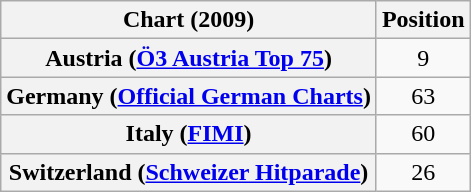<table class="wikitable sortable plainrowheaders">
<tr>
<th>Chart (2009)</th>
<th>Position</th>
</tr>
<tr>
<th scope="row">Austria (<a href='#'>Ö3 Austria Top 75</a>)</th>
<td style="text-align:center;">9</td>
</tr>
<tr>
<th scope="row">Germany (<a href='#'>Official German Charts</a>)</th>
<td style="text-align:center;">63</td>
</tr>
<tr>
<th scope="row">Italy (<a href='#'>FIMI</a>)</th>
<td style="text-align:center;">60</td>
</tr>
<tr>
<th scope="row">Switzerland (<a href='#'>Schweizer Hitparade</a>)</th>
<td style="text-align:center;">26</td>
</tr>
</table>
